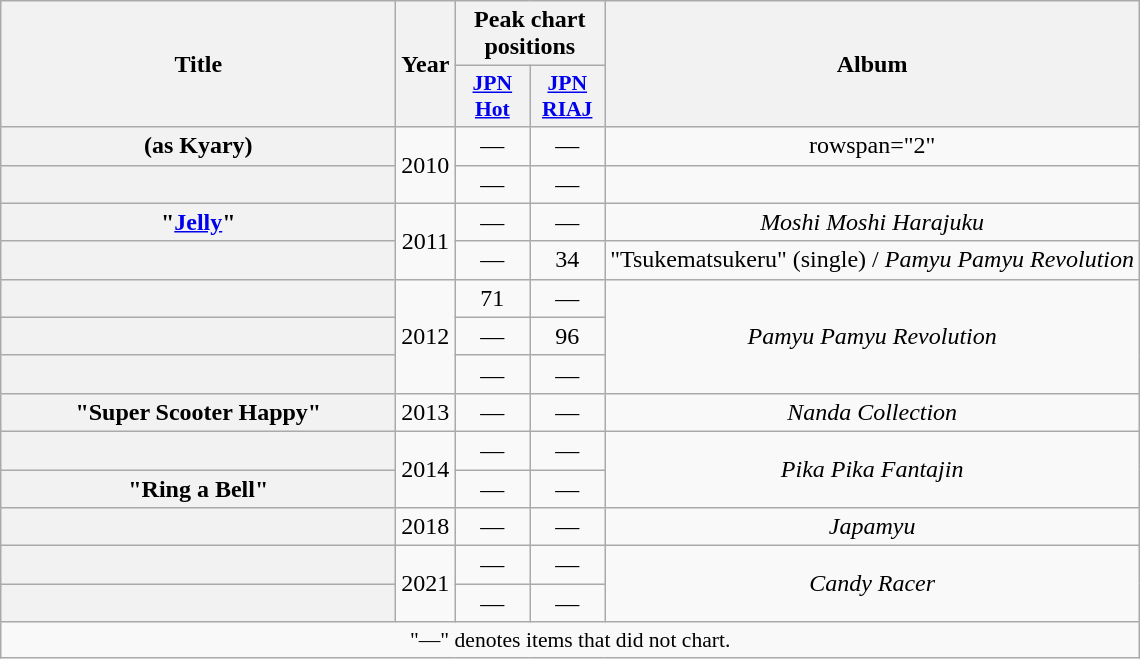<table class="wikitable plainrowheaders" style="text-align:center;">
<tr>
<th scope="col" rowspan="2" style="width:16em;">Title</th>
<th scope="col" rowspan="2">Year</th>
<th scope="col" colspan="2">Peak chart positions</th>
<th scope="col" rowspan="2">Album</th>
</tr>
<tr>
<th scope="col" style="width:3em;font-size:90%;"><a href='#'>JPN Hot</a><br></th>
<th scope="col" style="width:3em;font-size:90%;"><a href='#'>JPN RIAJ</a><br></th>
</tr>
<tr>
<th scope="row"> <span>(as Kyary)</span></th>
<td rowspan="2">2010</td>
<td>—</td>
<td>—</td>
<td>rowspan="2" </td>
</tr>
<tr>
<th scope="row"></th>
<td>—</td>
<td>—</td>
</tr>
<tr>
<th scope="row">"<a href='#'>Jelly</a>"</th>
<td rowspan="2">2011</td>
<td>—</td>
<td>—</td>
<td><em>Moshi Moshi Harajuku</em></td>
</tr>
<tr>
<th scope="row"></th>
<td>—</td>
<td>34</td>
<td>"Tsukematsukeru" <span>(single)</span> / <em>Pamyu Pamyu Revolution</em></td>
</tr>
<tr>
<th scope="row"></th>
<td rowspan="3">2012</td>
<td>71</td>
<td>—</td>
<td rowspan="3"><em>Pamyu Pamyu Revolution</em></td>
</tr>
<tr>
<th scope="row"></th>
<td>—</td>
<td>96</td>
</tr>
<tr>
<th scope="row"></th>
<td>—</td>
<td>—</td>
</tr>
<tr>
<th scope="row">"Super Scooter Happy"</th>
<td>2013</td>
<td>—</td>
<td>—</td>
<td><em>Nanda Collection</em></td>
</tr>
<tr>
<th scope="row"></th>
<td rowspan="2">2014</td>
<td>—</td>
<td>—</td>
<td rowspan="2"><em>Pika Pika Fantajin</em></td>
</tr>
<tr>
<th scope="row">"Ring a Bell"</th>
<td>—</td>
<td>—</td>
</tr>
<tr>
<th scope="row"></th>
<td>2018</td>
<td>—</td>
<td>—</td>
<td><em>Japamyu</em></td>
</tr>
<tr>
<th scope="row"></th>
<td rowspan="2">2021</td>
<td>—</td>
<td>—</td>
<td rowspan="2"><em>Candy Racer</em></td>
</tr>
<tr>
<th scope="row"></th>
<td>—</td>
<td>—</td>
</tr>
<tr>
<td colspan="12" align="center" style="font-size:90%;">"—" denotes items that did not chart.</td>
</tr>
</table>
